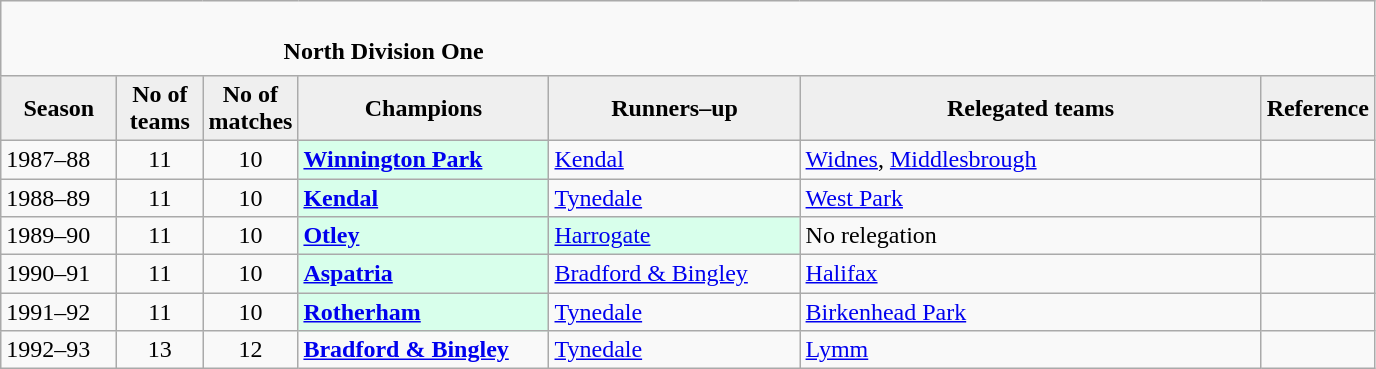<table class="wikitable" style="text-align: left;">
<tr>
<td colspan="11" cellpadding="0" cellspacing="0"><br><table border="0" style="width:100%;" cellpadding="0" cellspacing="0">
<tr>
<td style="width:20%; border:0;"></td>
<td style="border:0;"><strong>North Division One</strong></td>
<td style="width:20%; border:0;"></td>
</tr>
</table>
</td>
</tr>
<tr>
<th style="background:#efefef; width:70px;">Season</th>
<th style="background:#efefef; width:50px;">No of teams</th>
<th style="background:#efefef; width:50px;">No of matches</th>
<th style="background:#efefef; width:160px;">Champions</th>
<th style="background:#efefef; width:160px;">Runners–up</th>
<th style="background:#efefef; width:300px;">Relegated teams</th>
<th style="background:#efefef; width:50px;">Reference</th>
</tr>
<tr align=left>
<td>1987–88</td>
<td style="text-align: center;">11</td>
<td style="text-align: center;">10</td>
<td style="background:#d8ffeb;"><strong><a href='#'>Winnington Park</a></strong></td>
<td><a href='#'>Kendal</a></td>
<td><a href='#'>Widnes</a>, <a href='#'>Middlesbrough</a></td>
<td></td>
</tr>
<tr>
<td>1988–89</td>
<td style="text-align: center;">11</td>
<td style="text-align: center;">10</td>
<td style="background:#d8ffeb;"><strong><a href='#'>Kendal</a></strong></td>
<td><a href='#'>Tynedale</a></td>
<td><a href='#'>West Park</a></td>
<td></td>
</tr>
<tr>
<td>1989–90</td>
<td style="text-align: center;">11</td>
<td style="text-align: center;">10</td>
<td style="background:#d8ffeb;"><strong><a href='#'>Otley</a></strong></td>
<td style="background:#d8ffeb;"><a href='#'>Harrogate</a></td>
<td>No relegation</td>
<td></td>
</tr>
<tr>
<td>1990–91</td>
<td style="text-align: center;">11</td>
<td style="text-align: center;">10</td>
<td style="background:#d8ffeb;"><strong><a href='#'>Aspatria</a></strong></td>
<td><a href='#'>Bradford & Bingley</a></td>
<td><a href='#'>Halifax</a></td>
<td></td>
</tr>
<tr>
<td>1991–92</td>
<td style="text-align: center;">11</td>
<td style="text-align: center;">10</td>
<td style="background:#d8ffeb;"><strong><a href='#'>Rotherham</a></strong></td>
<td><a href='#'>Tynedale</a></td>
<td><a href='#'>Birkenhead Park</a></td>
<td></td>
</tr>
<tr>
<td>1992–93</td>
<td style="text-align: center;">13</td>
<td style="text-align: center;">12</td>
<td><strong><a href='#'>Bradford & Bingley</a></strong></td>
<td><a href='#'>Tynedale</a></td>
<td><a href='#'>Lymm</a></td>
<td></td>
</tr>
</table>
